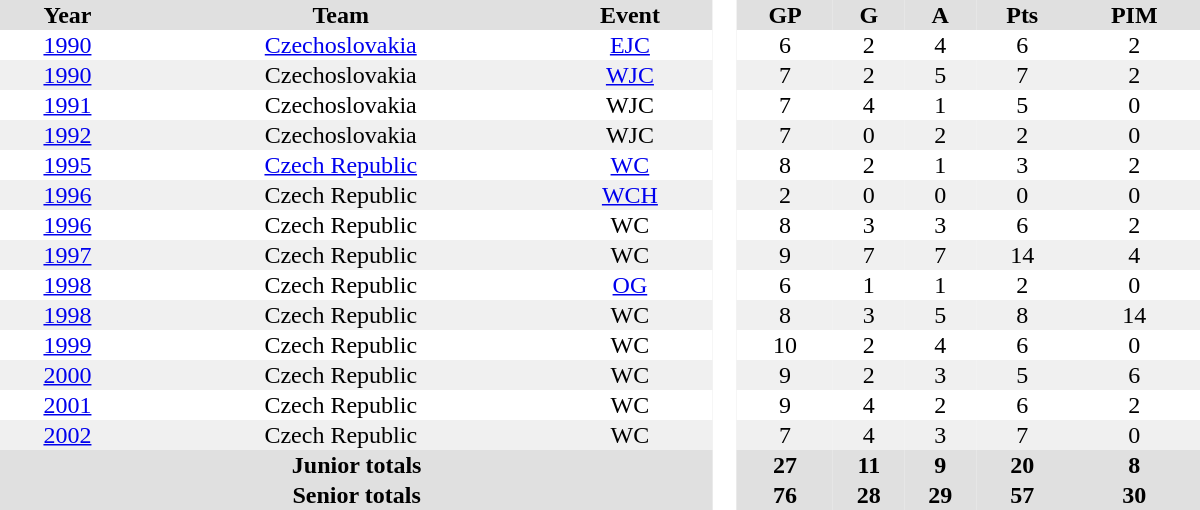<table border="0" cellpadding="1" cellspacing="0" style="text-align:center; width:50em">
<tr align="center" bgcolor="#e0e0e0">
<th>Year</th>
<th>Team</th>
<th>Event</th>
<th rowspan="99" bgcolor="#ffffff"> </th>
<th>GP</th>
<th>G</th>
<th>A</th>
<th>Pts</th>
<th>PIM</th>
</tr>
<tr>
<td><a href='#'>1990</a></td>
<td><a href='#'>Czechoslovakia</a></td>
<td><a href='#'>EJC</a></td>
<td>6</td>
<td>2</td>
<td>4</td>
<td>6</td>
<td>2</td>
</tr>
<tr bgcolor="#f0f0f0">
<td><a href='#'>1990</a></td>
<td>Czechoslovakia</td>
<td><a href='#'>WJC</a></td>
<td>7</td>
<td>2</td>
<td>5</td>
<td>7</td>
<td>2</td>
</tr>
<tr>
<td><a href='#'>1991</a></td>
<td>Czechoslovakia</td>
<td>WJC</td>
<td>7</td>
<td>4</td>
<td>1</td>
<td>5</td>
<td>0</td>
</tr>
<tr bgcolor="#f0f0f0">
<td><a href='#'>1992</a></td>
<td>Czechoslovakia</td>
<td>WJC</td>
<td>7</td>
<td>0</td>
<td>2</td>
<td>2</td>
<td>0</td>
</tr>
<tr>
<td><a href='#'>1995</a></td>
<td><a href='#'>Czech Republic</a></td>
<td><a href='#'>WC</a></td>
<td>8</td>
<td>2</td>
<td>1</td>
<td>3</td>
<td>2</td>
</tr>
<tr bgcolor="#f0f0f0">
<td><a href='#'>1996</a></td>
<td>Czech Republic</td>
<td><a href='#'>WCH</a></td>
<td>2</td>
<td>0</td>
<td>0</td>
<td>0</td>
<td>0</td>
</tr>
<tr>
<td><a href='#'>1996</a></td>
<td>Czech Republic</td>
<td>WC</td>
<td>8</td>
<td>3</td>
<td>3</td>
<td>6</td>
<td>2</td>
</tr>
<tr bgcolor="#f0f0f0">
<td><a href='#'>1997</a></td>
<td>Czech Republic</td>
<td>WC</td>
<td>9</td>
<td>7</td>
<td>7</td>
<td>14</td>
<td>4</td>
</tr>
<tr>
<td><a href='#'>1998</a></td>
<td>Czech Republic</td>
<td><a href='#'>OG</a></td>
<td>6</td>
<td>1</td>
<td>1</td>
<td>2</td>
<td>0</td>
</tr>
<tr bgcolor="#f0f0f0">
<td><a href='#'>1998</a></td>
<td>Czech Republic</td>
<td>WC</td>
<td>8</td>
<td>3</td>
<td>5</td>
<td>8</td>
<td>14</td>
</tr>
<tr>
<td><a href='#'>1999</a></td>
<td>Czech Republic</td>
<td>WC</td>
<td>10</td>
<td>2</td>
<td>4</td>
<td>6</td>
<td>0</td>
</tr>
<tr bgcolor="#f0f0f0">
<td><a href='#'>2000</a></td>
<td>Czech Republic</td>
<td>WC</td>
<td>9</td>
<td>2</td>
<td>3</td>
<td>5</td>
<td>6</td>
</tr>
<tr>
<td><a href='#'>2001</a></td>
<td>Czech Republic</td>
<td>WC</td>
<td>9</td>
<td>4</td>
<td>2</td>
<td>6</td>
<td>2</td>
</tr>
<tr bgcolor="#f0f0f0">
<td><a href='#'>2002</a></td>
<td>Czech Republic</td>
<td>WC</td>
<td>7</td>
<td>4</td>
<td>3</td>
<td>7</td>
<td>0</td>
</tr>
<tr bgcolor="#e0e0e0">
<th colspan=3>Junior totals</th>
<th>27</th>
<th>11</th>
<th>9</th>
<th>20</th>
<th>8</th>
</tr>
<tr bgcolor="#e0e0e0">
<th colspan=3>Senior totals</th>
<th>76</th>
<th>28</th>
<th>29</th>
<th>57</th>
<th>30</th>
</tr>
</table>
